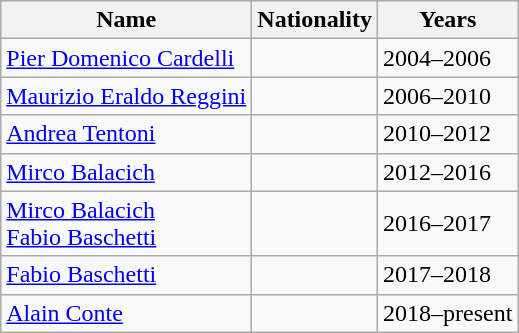<table class="wikitable" style="text-align: center">
<tr>
<th>Name</th>
<th>Nationality</th>
<th>Years</th>
</tr>
<tr>
<td align="left"><a href='#'>Pier Domenico Cardelli</a></td>
<td></td>
<td align="left">2004–2006</td>
</tr>
<tr>
<td align="left"><a href='#'>Maurizio Eraldo Reggini</a></td>
<td></td>
<td align="left">2006–2010</td>
</tr>
<tr>
<td align="left"><a href='#'>Andrea Tentoni</a></td>
<td></td>
<td align="left">2010–2012</td>
</tr>
<tr>
<td align="left"><a href='#'>Mirco Balacich</a></td>
<td></td>
<td align="left">2012–2016</td>
</tr>
<tr>
<td align="left"><a href='#'>Mirco Balacich</a><br><a href='#'>Fabio Baschetti</a></td>
<td></td>
<td align="left">2016–2017</td>
</tr>
<tr>
<td align="left"><a href='#'>Fabio Baschetti</a></td>
<td></td>
<td align="left">2017–2018</td>
</tr>
<tr>
<td align="left"><a href='#'>Alain Conte</a></td>
<td></td>
<td align="left">2018–present</td>
</tr>
</table>
